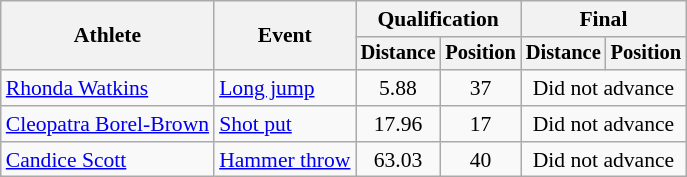<table class=wikitable style="font-size:90%">
<tr>
<th rowspan="2">Athlete</th>
<th rowspan="2">Event</th>
<th colspan="2">Qualification</th>
<th colspan="2">Final</th>
</tr>
<tr style="font-size:95%">
<th>Distance</th>
<th>Position</th>
<th>Distance</th>
<th>Position</th>
</tr>
<tr align=center>
<td align=left><a href='#'>Rhonda Watkins</a></td>
<td align=left><a href='#'>Long jump</a></td>
<td>5.88</td>
<td>37</td>
<td colspan=2>Did not advance</td>
</tr>
<tr align=center>
<td align=left><a href='#'>Cleopatra Borel-Brown</a></td>
<td align=left><a href='#'>Shot put</a></td>
<td>17.96</td>
<td>17</td>
<td colspan=2>Did not advance</td>
</tr>
<tr align=center>
<td align=left><a href='#'>Candice Scott</a></td>
<td align=left><a href='#'>Hammer throw</a></td>
<td>63.03</td>
<td>40</td>
<td colspan=2>Did not advance</td>
</tr>
</table>
